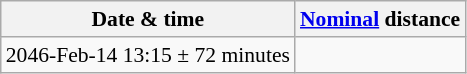<table class="wikitable" style="text-align:center; font-size: 0.9em;">
<tr>
<th>Date & time</th>
<th><a href='#'>Nominal</a> distance</th>
</tr>
<tr>
<td>2046-Feb-14 13:15 ± 72 minutes</td>
<td></td>
</tr>
</table>
